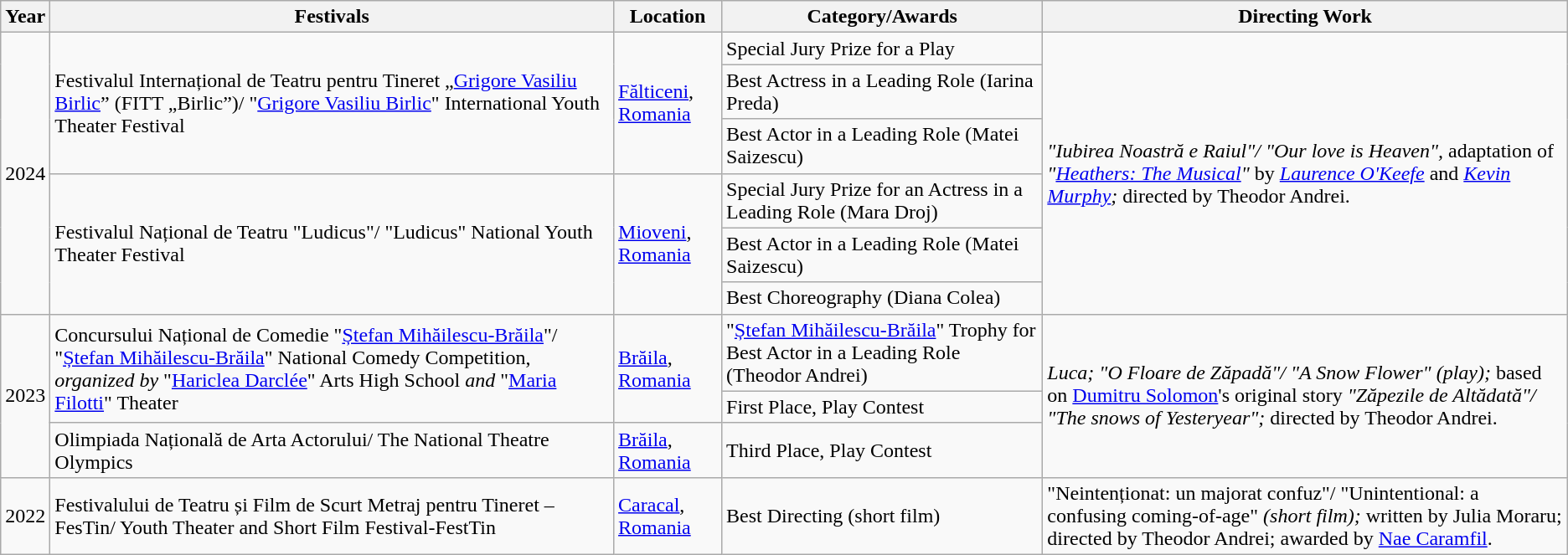<table class="wikitable">
<tr>
<th>Year</th>
<th>Festivals</th>
<th>Location</th>
<th>Category/Awards</th>
<th>Directing Work</th>
</tr>
<tr>
<td rowspan="6">2024</td>
<td rowspan="3">Festivalul Internațional de Teatru pentru Tineret „<a href='#'>Grigore Vasiliu Birlic</a>” (FITT „Birlic”)/ "<a href='#'>Grigore Vasiliu Birlic</a>" International Youth Theater Festival</td>
<td rowspan="3"><a href='#'>Fălticeni</a>, <a href='#'>Romania</a></td>
<td>Special Jury Prize for a Play</td>
<td rowspan="6"><em>"Iubirea Noastră e Raiul"/ "Our love is Heaven",</em> adaptation of <em>"<a href='#'>Heathers: The Musical</a>"</em> by <em><a href='#'>Laurence O'Keefe</a></em> and <em><a href='#'>Kevin Murphy</a>;</em> directed by Theodor Andrei.</td>
</tr>
<tr>
<td>Best Actress in a Leading Role (Iarina Preda)</td>
</tr>
<tr>
<td>Best Actor in a  Leading Role (Matei Saizescu)</td>
</tr>
<tr>
<td rowspan="3">Festivalul Național de Teatru "Ludicus"/ "Ludicus" National Youth Theater Festival</td>
<td rowspan="3"><a href='#'>Mioveni</a>,<br><a href='#'>Romania</a></td>
<td>Special Jury Prize for an Actress in a Leading Role (Mara Droj)</td>
</tr>
<tr>
<td>Best Actor in a Leading Role (Matei Saizescu)</td>
</tr>
<tr>
<td>Best Choreography (Diana Colea)</td>
</tr>
<tr>
<td rowspan="3">2023</td>
<td rowspan="2">Concursului Național de Comedie "<a href='#'>Ștefan Mihăilescu-Brăila</a>"/ "<a href='#'>Ștefan Mihăilescu-Brăila</a>" National Comedy Competition, <em>organized by</em> "<a href='#'>Hariclea Darclée</a>" Arts High School <em>and</em> "<a href='#'>Maria Filotti</a>" Theater</td>
<td rowspan="2"><a href='#'>Brăila</a>, <a href='#'>Romania</a></td>
<td>"<a href='#'>Ștefan Mihăilescu-Brăila</a>" Trophy for Best Actor in a  Leading Role (Theodor Andrei)</td>
<td rowspan="3"><em>Luca; "O Floare de Zăpadă"/ "A Snow Flower" (play);</em> based on <a href='#'>Dumitru Solomon</a>'s original story <em>"Zăpezile de Altădată"/ "The snows of Yesteryear";</em> directed by Theodor Andrei.</td>
</tr>
<tr>
<td>First Place, Play Contest</td>
</tr>
<tr>
<td>Olimpiada Națională de Arta Actorului/ The National Theatre Olympics</td>
<td><a href='#'>Brăila</a>, <a href='#'>Romania</a></td>
<td>Third Place, Play Contest</td>
</tr>
<tr>
<td>2022</td>
<td>Festivalului de Teatru și Film de Scurt Metraj pentru Tineret – FesTin/ Youth Theater and Short Film Festival-FestTin</td>
<td><a href='#'>Caracal</a>, <a href='#'>Romania</a></td>
<td>Best Directing (short film)</td>
<td>"Neintenționat: un majorat confuz"/ "Unintentional: a confusing coming-of-age" <em>(short film);</em> written by Julia Moraru; directed by Theodor Andrei; awarded by <a href='#'>Nae Caramfil</a>.</td>
</tr>
</table>
